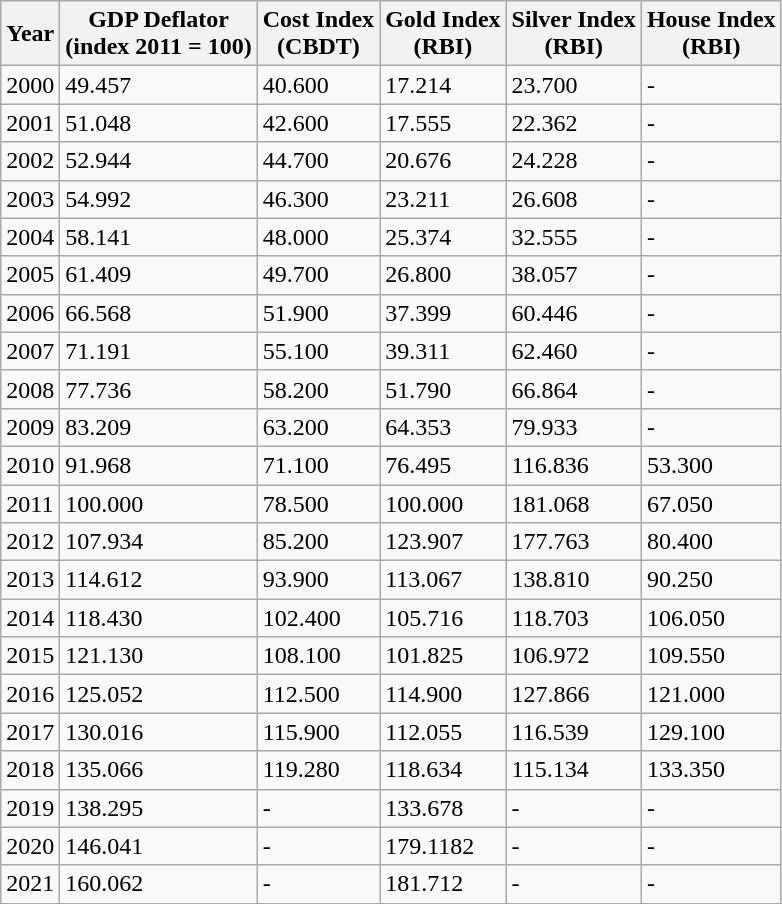<table class="wikitable sortable">
<tr>
<th>Year</th>
<th>GDP Deflator<br>(index 2011 = 100)</th>
<th>Cost Index<br> (CBDT)</th>
<th>Gold Index<br> (RBI)</th>
<th>Silver Index<br> (RBI)</th>
<th>House Index<br> (RBI)</th>
</tr>
<tr>
<td>2000</td>
<td>49.457</td>
<td>40.600</td>
<td>17.214</td>
<td>23.700</td>
<td>-</td>
</tr>
<tr>
<td>2001</td>
<td>51.048</td>
<td>42.600</td>
<td>17.555</td>
<td>22.362</td>
<td>-</td>
</tr>
<tr>
<td>2002</td>
<td>52.944</td>
<td>44.700</td>
<td>20.676</td>
<td>24.228</td>
<td>-</td>
</tr>
<tr>
<td>2003</td>
<td>54.992</td>
<td>46.300</td>
<td>23.211</td>
<td>26.608</td>
<td>-</td>
</tr>
<tr>
<td>2004</td>
<td>58.141</td>
<td>48.000</td>
<td>25.374</td>
<td>32.555</td>
<td>-</td>
</tr>
<tr>
<td>2005</td>
<td>61.409</td>
<td>49.700</td>
<td>26.800</td>
<td>38.057</td>
<td>-</td>
</tr>
<tr>
<td>2006</td>
<td>66.568</td>
<td>51.900</td>
<td>37.399</td>
<td>60.446</td>
<td>-</td>
</tr>
<tr>
<td>2007</td>
<td>71.191</td>
<td>55.100</td>
<td>39.311</td>
<td>62.460</td>
<td>-</td>
</tr>
<tr>
<td>2008</td>
<td>77.736</td>
<td>58.200</td>
<td>51.790</td>
<td>66.864</td>
<td>-</td>
</tr>
<tr>
<td>2009</td>
<td>83.209</td>
<td>63.200</td>
<td>64.353</td>
<td>79.933</td>
<td>-</td>
</tr>
<tr>
<td>2010</td>
<td>91.968</td>
<td>71.100</td>
<td>76.495</td>
<td>116.836</td>
<td>53.300</td>
</tr>
<tr>
<td>2011</td>
<td>100.000</td>
<td>78.500</td>
<td>100.000</td>
<td>181.068</td>
<td>67.050</td>
</tr>
<tr>
<td>2012</td>
<td>107.934</td>
<td>85.200</td>
<td>123.907</td>
<td>177.763</td>
<td>80.400</td>
</tr>
<tr>
<td>2013</td>
<td>114.612</td>
<td>93.900</td>
<td>113.067</td>
<td>138.810</td>
<td>90.250</td>
</tr>
<tr>
<td>2014</td>
<td>118.430</td>
<td>102.400</td>
<td>105.716</td>
<td>118.703</td>
<td>106.050</td>
</tr>
<tr>
<td>2015</td>
<td>121.130</td>
<td>108.100</td>
<td>101.825</td>
<td>106.972</td>
<td>109.550</td>
</tr>
<tr>
<td>2016</td>
<td>125.052</td>
<td>112.500</td>
<td>114.900</td>
<td>127.866</td>
<td>121.000</td>
</tr>
<tr>
<td>2017</td>
<td>130.016</td>
<td>115.900</td>
<td>112.055</td>
<td>116.539</td>
<td>129.100</td>
</tr>
<tr>
<td>2018</td>
<td>135.066</td>
<td>119.280</td>
<td>118.634</td>
<td>115.134</td>
<td>133.350</td>
</tr>
<tr>
<td>2019</td>
<td>138.295</td>
<td>-</td>
<td>133.678</td>
<td>-</td>
<td>-</td>
</tr>
<tr>
<td>2020</td>
<td>146.041</td>
<td>-</td>
<td>179.1182</td>
<td>-</td>
<td>-</td>
</tr>
<tr>
<td>2021</td>
<td>160.062</td>
<td>-</td>
<td>181.712</td>
<td>-</td>
<td>-</td>
</tr>
</table>
